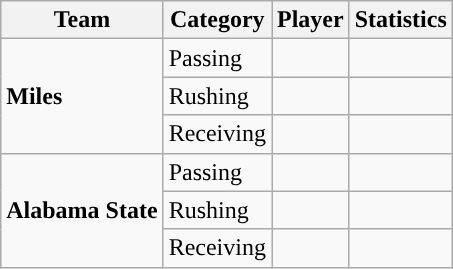<table class="wikitable" style="float: right;">
<tr>
<th>Team</th>
<th>Category</th>
<th>Player</th>
<th>Statistics</th>
</tr>
<tr>
<td rowspan=3><strong>Miles</strong></td>
<td>Passing</td>
<td></td>
<td></td>
</tr>
<tr>
<td>Rushing</td>
<td></td>
<td></td>
</tr>
<tr>
<td>Receiving</td>
<td></td>
<td></td>
</tr>
<tr>
<td rowspan=3><strong>Alabama State</strong></td>
<td>Passing</td>
<td></td>
<td></td>
</tr>
<tr>
<td>Rushing</td>
<td></td>
<td></td>
</tr>
<tr>
<td>Receiving</td>
<td></td>
<td></td>
</tr>
</table>
